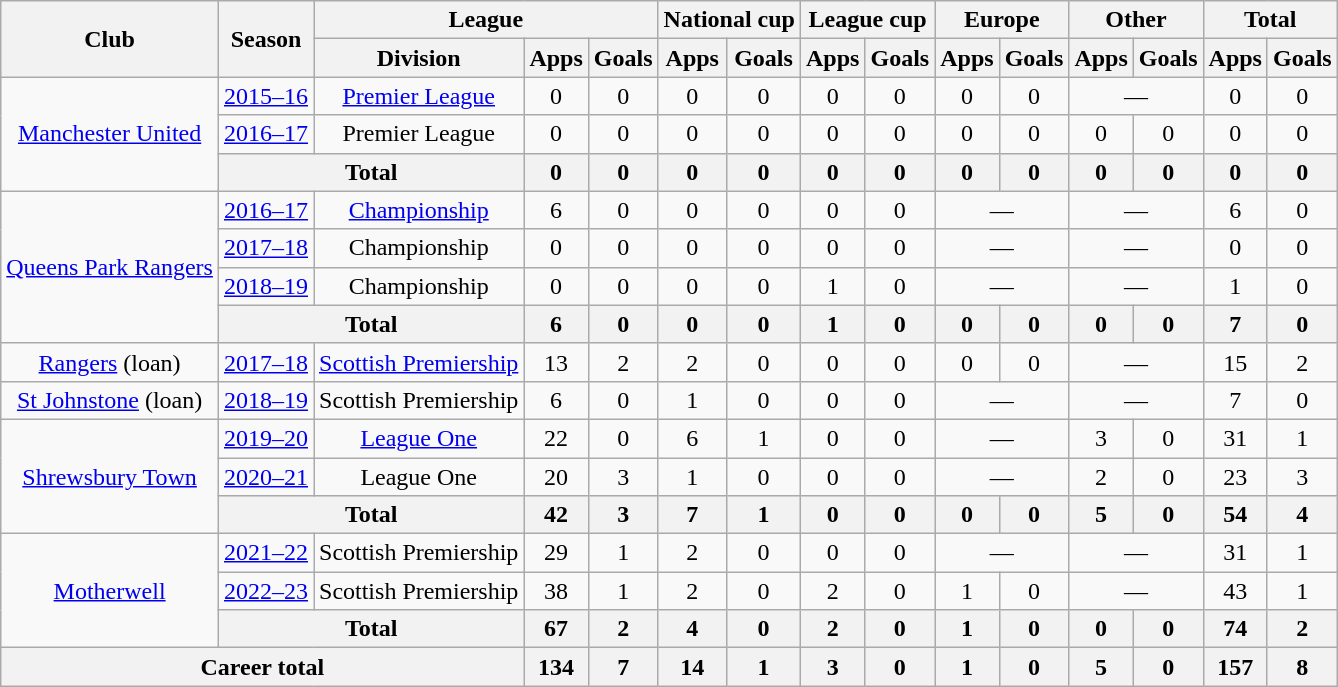<table class="wikitable" style="text-align:center">
<tr>
<th rowspan="2">Club</th>
<th rowspan="2">Season</th>
<th colspan="3">League</th>
<th colspan="2">National cup</th>
<th colspan="2">League cup</th>
<th colspan="2">Europe</th>
<th colspan="2">Other</th>
<th colspan="2">Total</th>
</tr>
<tr>
<th>Division</th>
<th>Apps</th>
<th>Goals</th>
<th>Apps</th>
<th>Goals</th>
<th>Apps</th>
<th>Goals</th>
<th>Apps</th>
<th>Goals</th>
<th>Apps</th>
<th>Goals</th>
<th>Apps</th>
<th>Goals</th>
</tr>
<tr>
<td rowspan="3"><a href='#'>Manchester United</a></td>
<td><a href='#'>2015–16</a></td>
<td><a href='#'>Premier League</a></td>
<td>0</td>
<td>0</td>
<td>0</td>
<td>0</td>
<td>0</td>
<td>0</td>
<td>0</td>
<td>0</td>
<td colspan="2">—</td>
<td>0</td>
<td>0</td>
</tr>
<tr>
<td><a href='#'>2016–17</a></td>
<td>Premier League</td>
<td>0</td>
<td>0</td>
<td>0</td>
<td>0</td>
<td>0</td>
<td>0</td>
<td>0</td>
<td>0</td>
<td>0</td>
<td>0</td>
<td>0</td>
<td>0</td>
</tr>
<tr>
<th colspan="2">Total</th>
<th>0</th>
<th>0</th>
<th>0</th>
<th>0</th>
<th>0</th>
<th>0</th>
<th>0</th>
<th>0</th>
<th>0</th>
<th>0</th>
<th>0</th>
<th>0</th>
</tr>
<tr>
<td rowspan="4"><a href='#'>Queens Park Rangers</a></td>
<td><a href='#'>2016–17</a></td>
<td><a href='#'>Championship</a></td>
<td>6</td>
<td>0</td>
<td>0</td>
<td>0</td>
<td>0</td>
<td>0</td>
<td colspan="2">—</td>
<td colspan="2">—</td>
<td>6</td>
<td>0</td>
</tr>
<tr>
<td><a href='#'>2017–18</a></td>
<td>Championship</td>
<td>0</td>
<td>0</td>
<td>0</td>
<td>0</td>
<td>0</td>
<td>0</td>
<td colspan="2">—</td>
<td colspan="2">—</td>
<td>0</td>
<td>0</td>
</tr>
<tr>
<td><a href='#'>2018–19</a></td>
<td>Championship</td>
<td>0</td>
<td>0</td>
<td>0</td>
<td>0</td>
<td>1</td>
<td>0</td>
<td colspan="2">—</td>
<td colspan="2">—</td>
<td>1</td>
<td>0</td>
</tr>
<tr>
<th colspan="2">Total</th>
<th>6</th>
<th>0</th>
<th>0</th>
<th>0</th>
<th>1</th>
<th>0</th>
<th>0</th>
<th>0</th>
<th>0</th>
<th>0</th>
<th>7</th>
<th>0</th>
</tr>
<tr>
<td><a href='#'>Rangers</a> (loan)</td>
<td><a href='#'>2017–18</a></td>
<td><a href='#'>Scottish Premiership</a></td>
<td>13</td>
<td>2</td>
<td>2</td>
<td>0</td>
<td>0</td>
<td>0</td>
<td>0</td>
<td>0</td>
<td colspan="2">—</td>
<td>15</td>
<td>2</td>
</tr>
<tr>
<td><a href='#'>St Johnstone</a> (loan)</td>
<td><a href='#'>2018–19</a></td>
<td>Scottish Premiership</td>
<td>6</td>
<td>0</td>
<td>1</td>
<td>0</td>
<td>0</td>
<td>0</td>
<td colspan="2">—</td>
<td colspan="2">—</td>
<td>7</td>
<td>0</td>
</tr>
<tr>
<td rowspan="3"><a href='#'>Shrewsbury Town</a></td>
<td><a href='#'>2019–20</a></td>
<td><a href='#'>League One</a></td>
<td>22</td>
<td>0</td>
<td>6</td>
<td>1</td>
<td>0</td>
<td>0</td>
<td colspan="2">—</td>
<td>3</td>
<td>0</td>
<td>31</td>
<td>1</td>
</tr>
<tr>
<td><a href='#'>2020–21</a></td>
<td>League One</td>
<td>20</td>
<td>3</td>
<td>1</td>
<td>0</td>
<td>0</td>
<td>0</td>
<td colspan="2">—</td>
<td>2</td>
<td>0</td>
<td>23</td>
<td>3</td>
</tr>
<tr>
<th colspan="2">Total</th>
<th>42</th>
<th>3</th>
<th>7</th>
<th>1</th>
<th>0</th>
<th>0</th>
<th>0</th>
<th>0</th>
<th>5</th>
<th>0</th>
<th>54</th>
<th>4</th>
</tr>
<tr>
<td rowspan="3"><a href='#'>Motherwell</a></td>
<td><a href='#'>2021–22</a></td>
<td>Scottish Premiership</td>
<td>29</td>
<td>1</td>
<td>2</td>
<td>0</td>
<td>0</td>
<td>0</td>
<td colspan="2">—</td>
<td colspan="2">—</td>
<td>31</td>
<td>1</td>
</tr>
<tr>
<td><a href='#'>2022–23</a></td>
<td>Scottish Premiership</td>
<td>38</td>
<td>1</td>
<td>2</td>
<td>0</td>
<td>2</td>
<td>0</td>
<td>1</td>
<td>0</td>
<td colspan="2">—</td>
<td>43</td>
<td>1</td>
</tr>
<tr>
<th colspan="2">Total</th>
<th>67</th>
<th>2</th>
<th>4</th>
<th>0</th>
<th>2</th>
<th>0</th>
<th>1</th>
<th>0</th>
<th>0</th>
<th>0</th>
<th>74</th>
<th>2</th>
</tr>
<tr>
<th colspan="3">Career total</th>
<th>134</th>
<th>7</th>
<th>14</th>
<th>1</th>
<th>3</th>
<th>0</th>
<th>1</th>
<th>0</th>
<th>5</th>
<th>0</th>
<th>157</th>
<th>8</th>
</tr>
</table>
